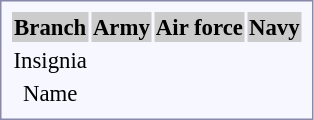<table style="border:1px solid #8888aa; background-color:#f7f8ff; padding:5px; font-size:95%; margin: 0px 12px 12px 0px; text-align:center;">
<tr bgcolor="#CCCCCC">
<th>Branch</th>
<th>Army</th>
<th>Air force</th>
<th>Navy</th>
</tr>
<tr>
<td>Insignia</td>
<td></td>
<td></td>
<td></td>
</tr>
<tr>
<td>Name</td>
<td colspan=3></td>
</tr>
</table>
